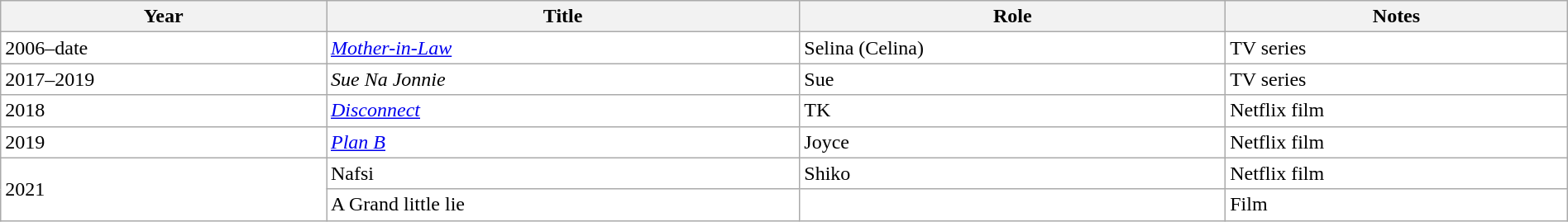<table class="wikitable plainrowheaders" style="width:100%; margin:auto; background:#fff;">
<tr>
<th>Year</th>
<th>Title</th>
<th>Role</th>
<th>Notes</th>
</tr>
<tr>
<td>2006–date</td>
<td><em><a href='#'>Mother-in-Law</a></em></td>
<td>Selina (Celina)</td>
<td>TV series</td>
</tr>
<tr>
<td>2017–2019</td>
<td><em>Sue Na Jonnie</em></td>
<td>Sue</td>
<td>TV series</td>
</tr>
<tr>
<td>2018</td>
<td><em><a href='#'>Disconnect</a></em></td>
<td>TK</td>
<td>Netflix film</td>
</tr>
<tr>
<td>2019</td>
<td><em><a href='#'>Plan B</a></em></td>
<td>Joyce</td>
<td>Netflix film</td>
</tr>
<tr>
<td rowspan="2">2021</td>
<td>Nafsi</td>
<td>Shiko</td>
<td>Netflix film</td>
</tr>
<tr>
<td>A Grand little lie</td>
<td></td>
<td>Film</td>
</tr>
</table>
